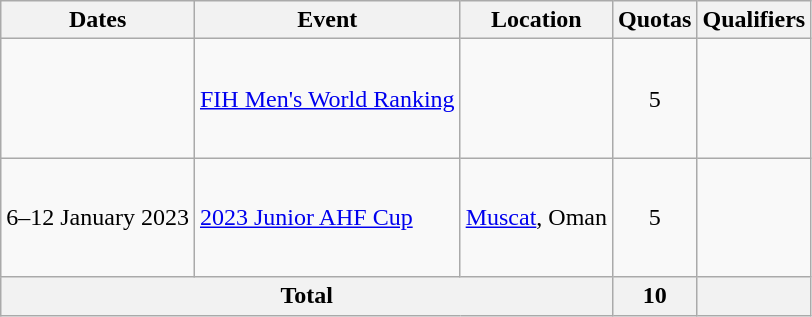<table class="wikitable">
<tr>
<th>Dates</th>
<th>Event</th>
<th>Location</th>
<th>Quotas</th>
<th>Qualifiers</th>
</tr>
<tr>
<td></td>
<td><a href='#'>FIH Men's World Ranking</a></td>
<td></td>
<td align=center>5</td>
<td><br><br><br><br></td>
</tr>
<tr>
<td>6–12 January 2023</td>
<td><a href='#'>2023 Junior AHF Cup</a></td>
<td><a href='#'>Muscat</a>, Oman</td>
<td align=center>5</td>
<td><br><br><br><br></td>
</tr>
<tr>
<th colspan=3>Total</th>
<th>10</th>
<th></th>
</tr>
</table>
